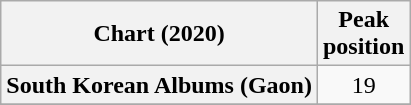<table class="wikitable plainrowheaders" style="text-align:center;">
<tr>
<th>Chart (2020)</th>
<th>Peak<br>position</th>
</tr>
<tr>
<th scope="row">South Korean Albums (Gaon)</th>
<td>19</td>
</tr>
<tr>
</tr>
</table>
